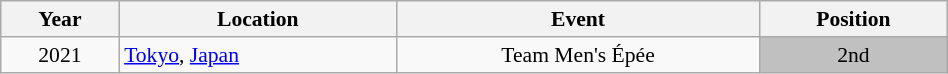<table class="wikitable" width="50%" style="font-size:90%; text-align:center;">
<tr>
<th>Year</th>
<th>Location</th>
<th>Event</th>
<th>Position</th>
</tr>
<tr>
<td>2021</td>
<td rowspan="1" align="left"> <a href='#'>Tokyo</a>, <a href='#'>Japan</a></td>
<td>Team Men's Épée</td>
<td bgcolor="silver">2nd</td>
</tr>
</table>
